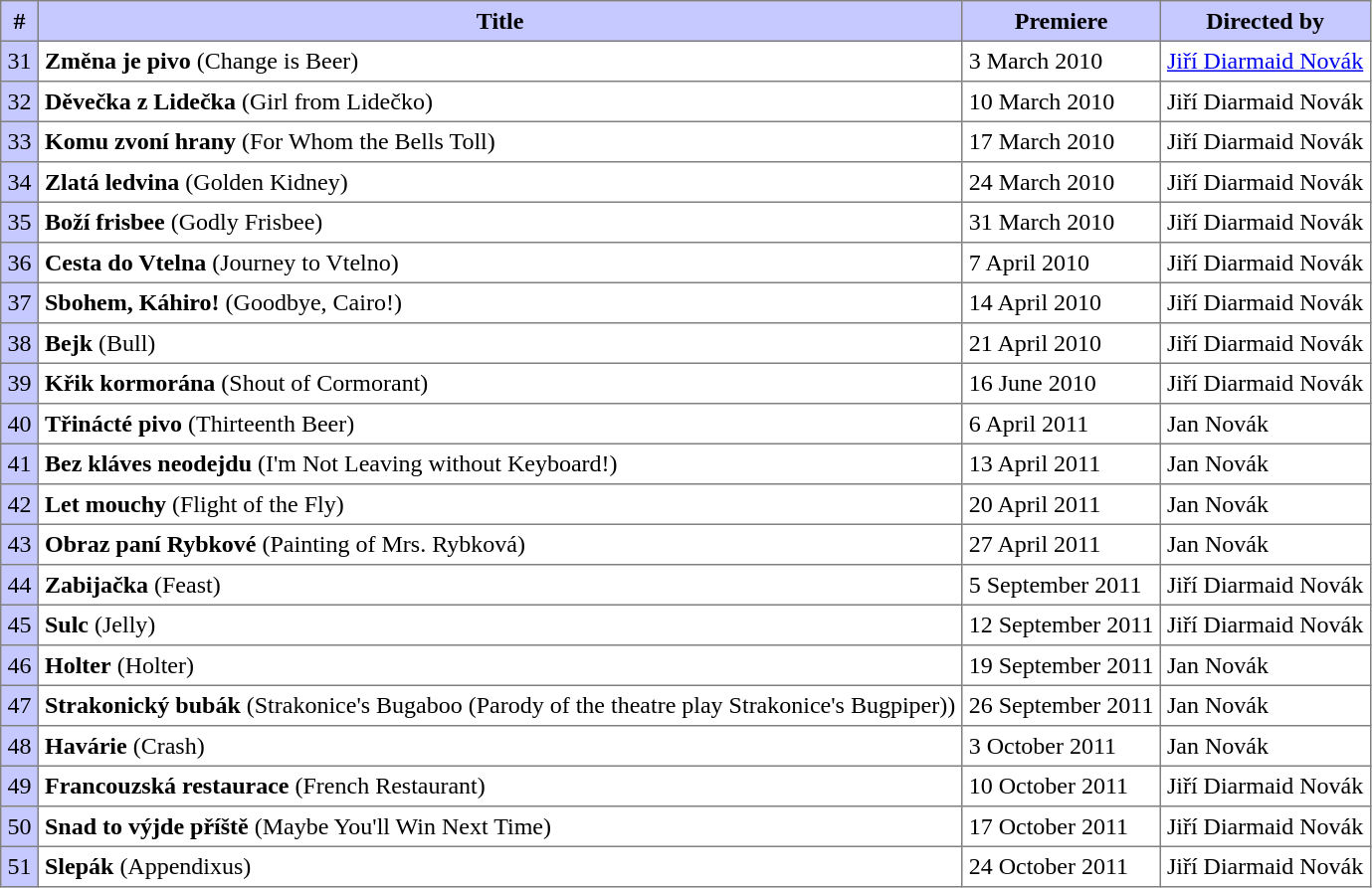<table border="1" cellpadding="4" cellspacing="1" style="border-collapse: collapse">
<tr style="background:#C6C9FF">
<th>#</th>
<th>Title</th>
<th>Premiere</th>
<th>Directed by</th>
</tr>
<tr>
<td style="background:#C6C9FF">31</td>
<td><strong>Změna je pivo</strong> (Change is Beer)</td>
<td>3 March 2010</td>
<td><a href='#'>Jiří Diarmaid Novák</a></td>
</tr>
<tr>
<td style="background:#C6C9FF">32</td>
<td><strong>Děvečka z Lidečka</strong> (Girl from Lidečko)</td>
<td>10 March 2010</td>
<td>Jiří Diarmaid Novák</td>
</tr>
<tr>
<td style="background:#C6C9FF">33</td>
<td><strong>Komu zvoní hrany</strong> (For Whom the Bells Toll)</td>
<td>17 March 2010</td>
<td>Jiří Diarmaid Novák</td>
</tr>
<tr>
<td style="background:#C6C9FF">34</td>
<td><strong>Zlatá ledvina</strong> (Golden Kidney)</td>
<td>24 March 2010</td>
<td>Jiří Diarmaid Novák</td>
</tr>
<tr>
<td style="background:#C6C9FF">35</td>
<td><strong>Boží frisbee</strong> (Godly Frisbee)</td>
<td>31 March 2010</td>
<td>Jiří Diarmaid Novák</td>
</tr>
<tr>
<td style="background:#C6C9FF">36</td>
<td><strong>Cesta do Vtelna</strong> (Journey to Vtelno)</td>
<td>7 April 2010</td>
<td>Jiří Diarmaid Novák</td>
</tr>
<tr>
<td style="background:#C6C9FF">37</td>
<td><strong>Sbohem, Káhiro!</strong> (Goodbye, Cairo!)</td>
<td>14 April 2010</td>
<td>Jiří Diarmaid Novák</td>
</tr>
<tr>
<td style="background:#C6C9FF">38</td>
<td><strong>Bejk</strong> (Bull)</td>
<td>21 April 2010</td>
<td>Jiří Diarmaid Novák</td>
</tr>
<tr>
<td style="background:#C6C9FF">39</td>
<td><strong>Křik kormorána</strong> (Shout of Cormorant)</td>
<td>16 June 2010</td>
<td>Jiří Diarmaid Novák</td>
</tr>
<tr>
<td style=background:#C6C9FF>40</td>
<td><strong>Třinácté pivo</strong> (Thirteenth Beer)</td>
<td>6 April 2011</td>
<td>Jan Novák</td>
</tr>
<tr>
<td style=background:#C6C9FF>41</td>
<td><strong>Bez kláves neodejdu</strong> (I'm Not Leaving without Keyboard!)</td>
<td>13 April 2011</td>
<td>Jan Novák</td>
</tr>
<tr>
<td style=background:#C6C9FF>42</td>
<td><strong>Let mouchy</strong> (Flight of the Fly)</td>
<td>20 April 2011</td>
<td>Jan Novák</td>
</tr>
<tr>
<td style=background:#C6C9FF>43</td>
<td><strong>Obraz paní Rybkové</strong> (Painting of Mrs. Rybková)</td>
<td>27 April 2011</td>
<td>Jan Novák</td>
</tr>
<tr>
<td style=background:#C6C9FF>44</td>
<td><strong>Zabijačka</strong> (Feast)</td>
<td>5 September 2011</td>
<td>Jiří Diarmaid Novák</td>
</tr>
<tr>
<td style=background:#C6C9FF>45</td>
<td><strong>Sulc</strong> (Jelly)</td>
<td>12 September 2011</td>
<td>Jiří Diarmaid Novák</td>
</tr>
<tr>
<td style=background:#C6C9FF>46</td>
<td><strong>Holter</strong> (Holter)</td>
<td>19 September 2011</td>
<td>Jan Novák</td>
</tr>
<tr>
<td style=background:#C6C9FF>47</td>
<td><strong>Strakonický bubák</strong> (Strakonice's Bugaboo (Parody of the theatre play Strakonice's Bugpiper))</td>
<td>26 September 2011</td>
<td>Jan Novák</td>
</tr>
<tr>
<td style=background:#C6C9FF>48</td>
<td><strong>Havárie</strong> (Crash)</td>
<td>3 October 2011</td>
<td>Jan Novák</td>
</tr>
<tr>
<td style=background:#C6C9FF>49</td>
<td><strong>Francouzská restaurace</strong> (French Restaurant)</td>
<td>10 October 2011</td>
<td>Jiří Diarmaid Novák</td>
</tr>
<tr>
<td style=background:#C6C9FF>50</td>
<td><strong>Snad to výjde příště</strong> (Maybe You'll Win Next Time)</td>
<td>17 October 2011</td>
<td>Jiří Diarmaid Novák</td>
</tr>
<tr>
<td style=background:#C6C9FF>51</td>
<td><strong>Slepák</strong> (Appendixus)</td>
<td>24 October 2011</td>
<td>Jiří Diarmaid Novák</td>
</tr>
</table>
